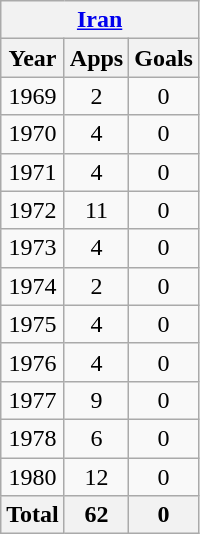<table class="wikitable" style="text-align:center">
<tr>
<th colspan="3"><a href='#'>Iran</a></th>
</tr>
<tr>
<th>Year</th>
<th>Apps</th>
<th>Goals</th>
</tr>
<tr>
<td>1969</td>
<td>2</td>
<td>0</td>
</tr>
<tr>
<td>1970</td>
<td>4</td>
<td>0</td>
</tr>
<tr>
<td>1971</td>
<td>4</td>
<td>0</td>
</tr>
<tr>
<td>1972</td>
<td>11</td>
<td>0</td>
</tr>
<tr>
<td>1973</td>
<td>4</td>
<td>0</td>
</tr>
<tr>
<td>1974</td>
<td>2</td>
<td>0</td>
</tr>
<tr>
<td>1975</td>
<td>4</td>
<td>0</td>
</tr>
<tr>
<td>1976</td>
<td>4</td>
<td>0</td>
</tr>
<tr>
<td>1977</td>
<td>9</td>
<td>0</td>
</tr>
<tr>
<td>1978</td>
<td>6</td>
<td>0</td>
</tr>
<tr>
<td>1980</td>
<td>12</td>
<td>0</td>
</tr>
<tr>
<th>Total</th>
<th>62</th>
<th>0</th>
</tr>
</table>
